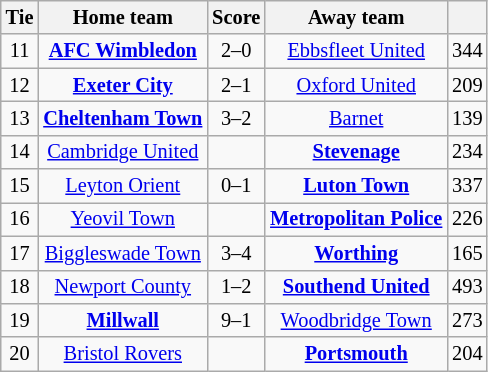<table class="wikitable" style="text-align: center; font-size:85%">
<tr>
<th>Tie</th>
<th>Home team</th>
<th>Score</th>
<th>Away team</th>
<th></th>
</tr>
<tr>
<td>11</td>
<td><strong><a href='#'>AFC Wimbledon</a></strong></td>
<td>2–0</td>
<td><a href='#'>Ebbsfleet United</a></td>
<td>344</td>
</tr>
<tr>
<td>12</td>
<td><strong><a href='#'>Exeter City</a></strong></td>
<td>2–1</td>
<td><a href='#'>Oxford United</a></td>
<td>209</td>
</tr>
<tr>
<td>13</td>
<td><strong><a href='#'>Cheltenham Town</a></strong></td>
<td>3–2</td>
<td><a href='#'>Barnet</a></td>
<td>139</td>
</tr>
<tr>
<td>14</td>
<td><a href='#'>Cambridge United</a></td>
<td></td>
<td><strong><a href='#'>Stevenage</a></strong></td>
<td>234</td>
</tr>
<tr>
<td>15</td>
<td><a href='#'>Leyton Orient</a></td>
<td>0–1</td>
<td><strong><a href='#'>Luton Town</a></strong></td>
<td>337</td>
</tr>
<tr>
<td>16</td>
<td><a href='#'>Yeovil Town</a></td>
<td></td>
<td><strong><a href='#'>Metropolitan Police</a></strong></td>
<td>226</td>
</tr>
<tr>
<td>17</td>
<td><a href='#'>Biggleswade Town</a></td>
<td>3–4</td>
<td><strong><a href='#'>Worthing</a></strong></td>
<td>165</td>
</tr>
<tr>
<td>18</td>
<td><a href='#'>Newport County</a></td>
<td>1–2 </td>
<td><strong><a href='#'>Southend United</a></strong></td>
<td>493</td>
</tr>
<tr>
<td>19</td>
<td><strong><a href='#'>Millwall</a></strong></td>
<td>9–1</td>
<td><a href='#'>Woodbridge Town</a></td>
<td>273</td>
</tr>
<tr>
<td>20</td>
<td><a href='#'>Bristol Rovers</a></td>
<td></td>
<td><strong><a href='#'>Portsmouth</a></strong></td>
<td>204</td>
</tr>
</table>
